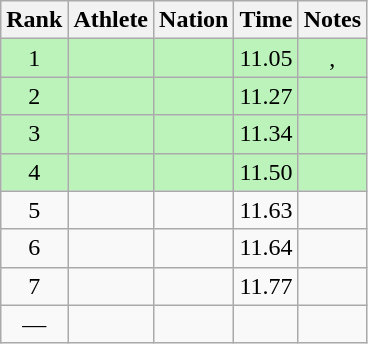<table class="wikitable sortable" style="text-align:center">
<tr>
<th>Rank</th>
<th>Athlete</th>
<th>Nation</th>
<th>Time</th>
<th>Notes</th>
</tr>
<tr bgcolor=#bbf3bb>
<td>1</td>
<td align=left></td>
<td align=left></td>
<td>11.05</td>
<td>, </td>
</tr>
<tr bgcolor=#bbf3bb>
<td>2</td>
<td align=left></td>
<td align=left></td>
<td>11.27</td>
<td></td>
</tr>
<tr bgcolor=#bbf3bb>
<td>3</td>
<td align=left></td>
<td align=left></td>
<td>11.34</td>
<td></td>
</tr>
<tr bgcolor=#bbf3bb>
<td>4</td>
<td align=left></td>
<td align=left></td>
<td>11.50</td>
<td></td>
</tr>
<tr>
<td>5</td>
<td align=left></td>
<td align=left></td>
<td>11.63</td>
<td></td>
</tr>
<tr>
<td>6</td>
<td align=left></td>
<td align=left></td>
<td>11.64</td>
<td></td>
</tr>
<tr>
<td>7</td>
<td align=left></td>
<td align=left></td>
<td>11.77</td>
<td></td>
</tr>
<tr>
<td data-sort-value=8>—</td>
<td align=left></td>
<td align=left></td>
<td></td>
<td></td>
</tr>
</table>
